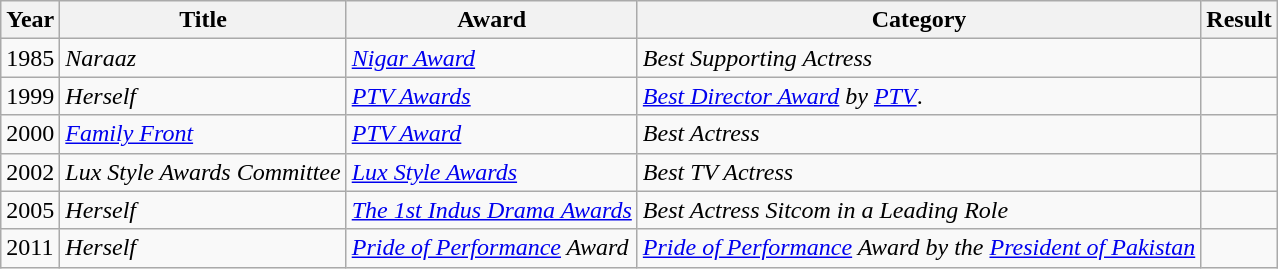<table class="wikitable">
<tr>
<th>Year</th>
<th>Title</th>
<th>Award</th>
<th>Category</th>
<th>Result</th>
</tr>
<tr>
<td>1985</td>
<td><em>Naraaz</em></td>
<td><em><a href='#'>Nigar Award</a></em></td>
<td><em>Best Supporting Actress</em></td>
<td></td>
</tr>
<tr>
<td>1999</td>
<td><em>Herself</em></td>
<td><em><a href='#'>PTV Awards</a></em></td>
<td><em><a href='#'>Best Director Award</a>  by <a href='#'>PTV</a></em>.</td>
<td></td>
</tr>
<tr>
<td>2000</td>
<td><em><a href='#'>Family Front</a></em></td>
<td><em><a href='#'>PTV Award</a></em></td>
<td><em>Best Actress</em></td>
<td></td>
</tr>
<tr>
<td>2002</td>
<td><em>Lux Style Awards Committee</em></td>
<td><em><a href='#'>Lux Style Awards</a></em></td>
<td><em>Best TV Actress</em></td>
<td></td>
</tr>
<tr>
<td>2005</td>
<td><em>Herself</em></td>
<td><em><a href='#'>The 1st Indus Drama Awards</a></em></td>
<td><em>Best Actress Sitcom in a Leading Role</em></td>
<td></td>
</tr>
<tr>
<td>2011</td>
<td><em>Herself</em></td>
<td><em><a href='#'>Pride of Performance</a> Award</em></td>
<td><em><a href='#'>Pride of Performance</a> Award by the <a href='#'>President of Pakistan</a></em></td>
<td></td>
</tr>
</table>
